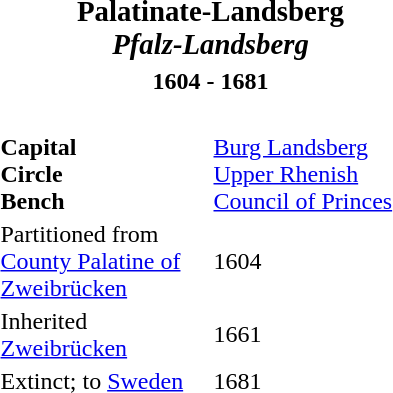<table align="right" class="toccolours">
<tr>
<td colspan=2 align="center"><big><strong>Palatinate-Landsberg</strong><br><strong><em>Pfalz-Landsberg</em></strong></big></td>
</tr>
<tr>
<td colspan=2 align="center"><strong>1604 - 1681</strong></td>
</tr>
<tr>
<td><br></td>
</tr>
<tr>
<td width=138px><strong>Capital<br>Circle<br>Bench</strong></td>
<td width=138px><a href='#'>Burg Landsberg</a><br><a href='#'>Upper Rhenish</a><br><a href='#'>Council of Princes</a></td>
</tr>
<tr>
<td>Partitioned from <a href='#'>County Palatine of Zweibrücken</a></td>
<td>1604</td>
</tr>
<tr>
<td>Inherited <a href='#'>Zweibrücken</a></td>
<td>1661</td>
</tr>
<tr>
<td>Extinct; to <a href='#'>Sweden</a></td>
<td>1681</td>
</tr>
<tr>
</tr>
</table>
